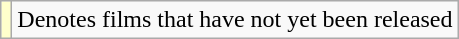<table class="wikitable">
<tr>
<td style="background:#ffc;"></td>
<td>Denotes films that have not yet been released</td>
</tr>
</table>
